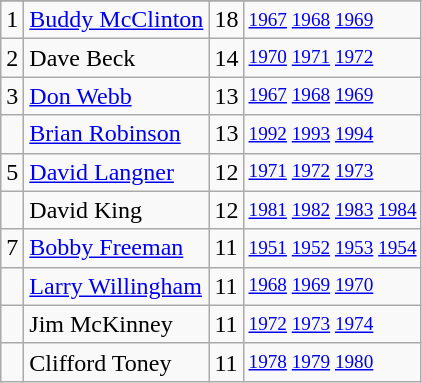<table class="wikitable">
<tr>
</tr>
<tr>
<td>1</td>
<td><a href='#'>Buddy McClinton</a></td>
<td>18</td>
<td style="font-size:80%;"><a href='#'>1967</a> <a href='#'>1968</a> <a href='#'>1969</a></td>
</tr>
<tr>
<td>2</td>
<td>Dave Beck</td>
<td>14</td>
<td style="font-size:80%;"><a href='#'>1970</a> <a href='#'>1971</a> <a href='#'>1972</a></td>
</tr>
<tr>
<td>3</td>
<td><a href='#'>Don Webb</a></td>
<td>13</td>
<td style="font-size:80%;"><a href='#'>1967</a> <a href='#'>1968</a> <a href='#'>1969</a></td>
</tr>
<tr>
<td></td>
<td><a href='#'>Brian Robinson</a></td>
<td>13</td>
<td style="font-size:80%;"><a href='#'>1992</a> <a href='#'>1993</a> <a href='#'>1994</a></td>
</tr>
<tr>
<td>5</td>
<td><a href='#'>David Langner</a></td>
<td>12</td>
<td style="font-size:80%;"><a href='#'>1971</a> <a href='#'>1972</a> <a href='#'>1973</a></td>
</tr>
<tr>
<td></td>
<td>David King</td>
<td>12</td>
<td style="font-size:80%;"><a href='#'>1981</a> <a href='#'>1982</a> <a href='#'>1983</a> <a href='#'>1984</a></td>
</tr>
<tr>
<td>7</td>
<td><a href='#'>Bobby Freeman</a></td>
<td>11</td>
<td style="font-size:80%;"><a href='#'>1951</a> <a href='#'>1952</a> <a href='#'>1953</a> <a href='#'>1954</a></td>
</tr>
<tr>
<td></td>
<td><a href='#'>Larry Willingham</a></td>
<td>11</td>
<td style="font-size:80%;"><a href='#'>1968</a> <a href='#'>1969</a> <a href='#'>1970</a></td>
</tr>
<tr>
<td></td>
<td>Jim McKinney</td>
<td>11</td>
<td style="font-size:80%;"><a href='#'>1972</a> <a href='#'>1973</a> <a href='#'>1974</a></td>
</tr>
<tr>
<td></td>
<td>Clifford Toney</td>
<td>11</td>
<td style="font-size:80%;"><a href='#'>1978</a> <a href='#'>1979</a> <a href='#'>1980</a></td>
</tr>
</table>
